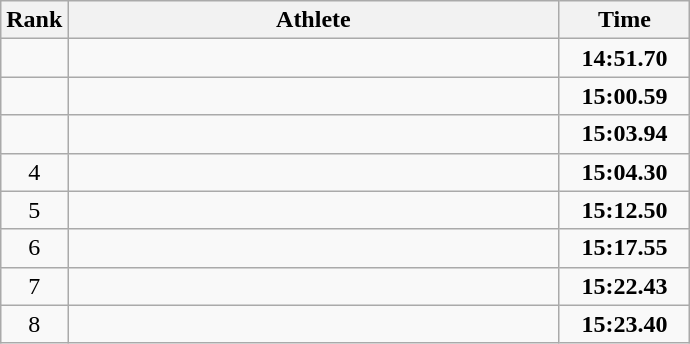<table class="wikitable">
<tr>
<th>Rank</th>
<th align="center" style="width: 20em">Athlete</th>
<th align="center" style="width: 5em">Time</th>
</tr>
<tr>
<td align="center"></td>
<td></td>
<td align="center"><strong>14:51.70</strong></td>
</tr>
<tr>
<td align="center"></td>
<td></td>
<td align="center"><strong>15:00.59</strong></td>
</tr>
<tr>
<td align="center"></td>
<td></td>
<td align="center"><strong>15:03.94</strong></td>
</tr>
<tr>
<td align="center">4</td>
<td></td>
<td align="center"><strong>15:04.30</strong></td>
</tr>
<tr>
<td align="center">5</td>
<td></td>
<td align="center"><strong>15:12.50</strong></td>
</tr>
<tr>
<td align="center">6</td>
<td></td>
<td align="center"><strong>15:17.55</strong></td>
</tr>
<tr>
<td align="center">7</td>
<td></td>
<td align="center"><strong>15:22.43</strong></td>
</tr>
<tr>
<td align="center">8</td>
<td></td>
<td align="center"><strong>15:23.40</strong></td>
</tr>
</table>
